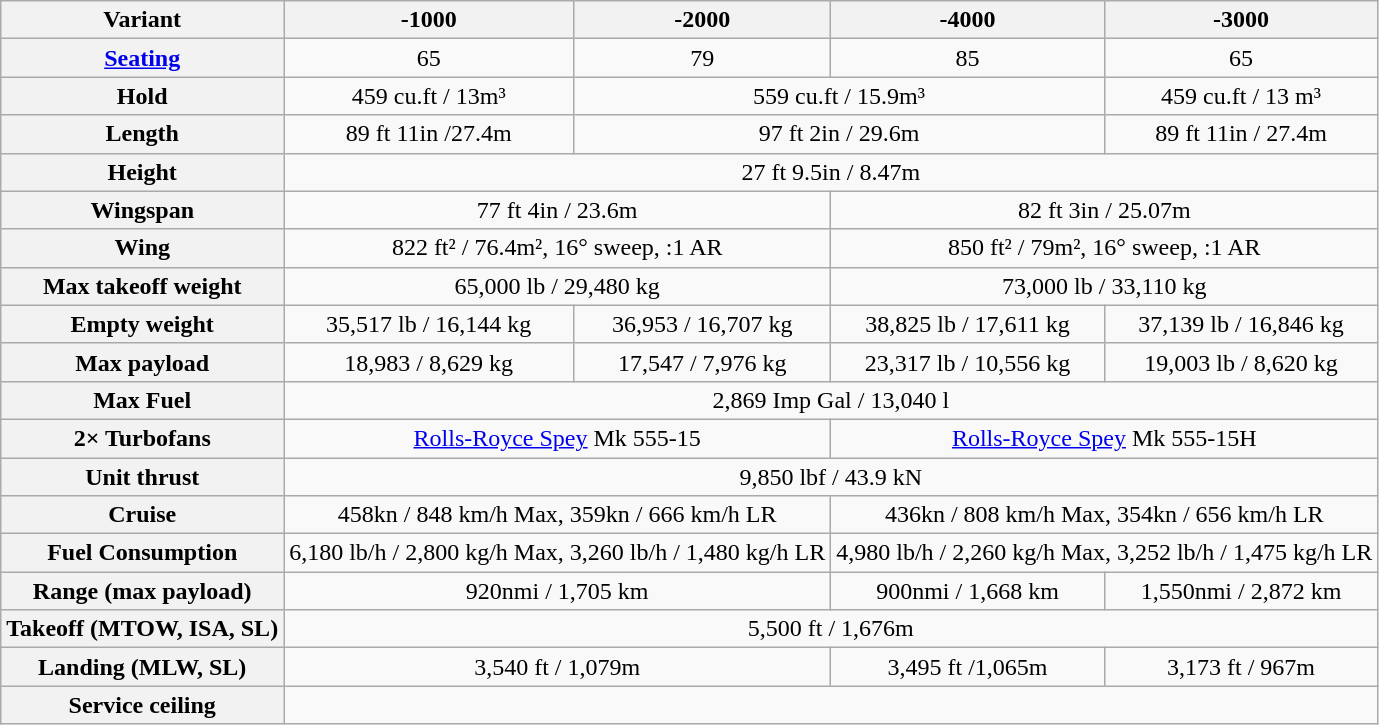<table class=wikitable style="text-align:center">
<tr>
<th>Variant</th>
<th>-1000</th>
<th>-2000</th>
<th>-4000</th>
<th>-3000</th>
</tr>
<tr>
<th><a href='#'>Seating</a></th>
<td>65</td>
<td>79</td>
<td>85</td>
<td>65</td>
</tr>
<tr>
<th>Hold</th>
<td>459 cu.ft / 13m³</td>
<td colspan=2>559 cu.ft / 15.9m³</td>
<td>459 cu.ft / 13 m³</td>
</tr>
<tr>
<th>Length</th>
<td>89 ft 11in /27.4m</td>
<td colspan=2>97 ft 2in / 29.6m</td>
<td>89 ft 11in / 27.4m</td>
</tr>
<tr>
<th>Height</th>
<td colspan=4>27 ft 9.5in / 8.47m</td>
</tr>
<tr>
<th>Wingspan</th>
<td colspan=2>77 ft 4in / 23.6m</td>
<td colspan=2>82 ft 3in / 25.07m</td>
</tr>
<tr>
<th>Wing</th>
<td colspan=2>822 ft² / 76.4m², 16° sweep, :1 AR</td>
<td colspan=2>850 ft² / 79m², 16° sweep, :1 AR</td>
</tr>
<tr>
<th>Max takeoff weight</th>
<td colspan=2>65,000 lb / 29,480 kg</td>
<td colspan=2>73,000 lb / 33,110 kg</td>
</tr>
<tr>
<th>Empty weight</th>
<td>35,517 lb / 16,144 kg</td>
<td>36,953 / 16,707 kg</td>
<td>38,825 lb / 17,611 kg</td>
<td>37,139 lb / 16,846 kg</td>
</tr>
<tr>
<th>Max payload</th>
<td>18,983 / 8,629 kg</td>
<td>17,547 / 7,976 kg</td>
<td>23,317 lb / 10,556 kg</td>
<td>19,003 lb / 8,620 kg</td>
</tr>
<tr>
<th>Max Fuel</th>
<td colspan=4>2,869 Imp Gal / 13,040 l</td>
</tr>
<tr>
<th>2× Turbofans</th>
<td colspan=2><a href='#'>Rolls-Royce Spey</a> Mk 555-15</td>
<td colspan=2><a href='#'>Rolls-Royce Spey</a> Mk 555-15H</td>
</tr>
<tr>
<th>Unit thrust</th>
<td colspan=4>9,850 lbf / 43.9 kN</td>
</tr>
<tr>
<th>Cruise</th>
<td colspan=2>458kn / 848 km/h Max, 359kn / 666 km/h LR</td>
<td colspan=2>436kn / 808 km/h Max, 354kn / 656 km/h LR</td>
</tr>
<tr>
<th>Fuel Consumption</th>
<td colspan=2>6,180 lb/h / 2,800 kg/h Max, 3,260 lb/h / 1,480 kg/h LR</td>
<td colspan=2>4,980 lb/h / 2,260 kg/h Max, 3,252 lb/h / 1,475 kg/h LR</td>
</tr>
<tr>
<th>Range (max payload)</th>
<td colspan= 2>920nmi / 1,705 km</td>
<td>900nmi / 1,668 km</td>
<td>1,550nmi / 2,872 km</td>
</tr>
<tr>
<th>Takeoff (MTOW, ISA, SL)</th>
<td colspan=4>5,500 ft / 1,676m</td>
</tr>
<tr>
<th>Landing (MLW, SL)</th>
<td colspan=2>3,540 ft / 1,079m</td>
<td>3,495 ft /1,065m</td>
<td>3,173 ft / 967m</td>
</tr>
<tr>
<th>Service ceiling</th>
<td colspan=4></td>
</tr>
</table>
